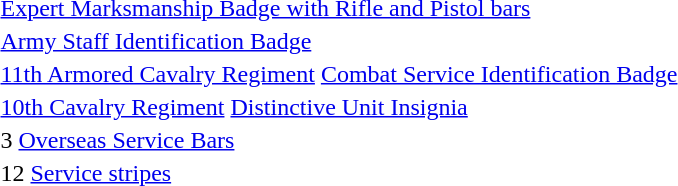<table>
<tr>
<td> <a href='#'>Expert Marksmanship Badge with Rifle and Pistol bars</a></td>
</tr>
<tr>
<td> <a href='#'>Army Staff Identification Badge</a></td>
</tr>
<tr>
<td> <a href='#'>11th Armored Cavalry Regiment</a> <a href='#'>Combat Service Identification Badge</a></td>
</tr>
<tr>
<td> <a href='#'>10th Cavalry Regiment</a> <a href='#'>Distinctive Unit Insignia</a></td>
</tr>
<tr>
<td> 3 <a href='#'>Overseas Service Bars</a></td>
</tr>
<tr>
<td> 12 <a href='#'>Service stripes</a></td>
</tr>
</table>
